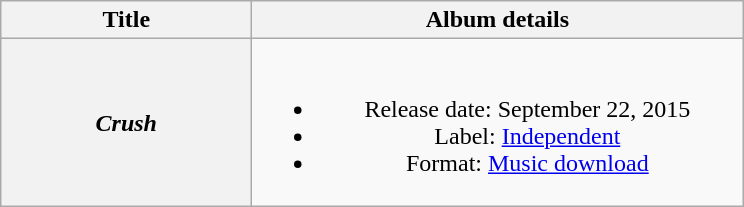<table class="wikitable plainrowheaders" style="text-align:center;">
<tr>
<th style="width:10em;">Title</th>
<th style="width:20em;">Album details</th>
</tr>
<tr>
<th scope="row"><em>Crush</em></th>
<td><br><ul><li>Release date: September 22, 2015</li><li>Label: <a href='#'>Independent</a></li><li>Format: <a href='#'>Music download</a></li></ul></td>
</tr>
</table>
